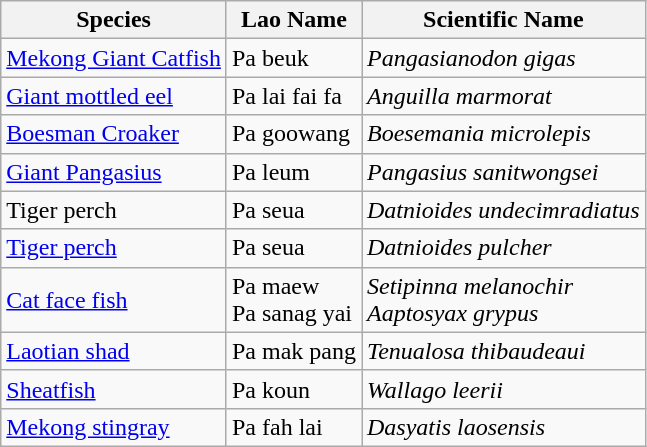<table class="wikitable sortable".>
<tr>
<th>Species</th>
<th>Lao Name</th>
<th>Scientific Name</th>
</tr>
<tr>
<td><a href='#'>Mekong Giant Catfish</a></td>
<td>Pa beuk</td>
<td><em>Pangasianodon gigas</em></td>
</tr>
<tr>
<td><a href='#'>Giant mottled eel</a></td>
<td>Pa lai fai fa</td>
<td><em>Anguilla marmorat</em></td>
</tr>
<tr>
<td><a href='#'>Boesman Croaker</a></td>
<td>Pa goowang</td>
<td><em>Boesemania microlepis</em></td>
</tr>
<tr>
<td><a href='#'>Giant Pangasius</a></td>
<td>Pa leum</td>
<td><em>Pangasius sanitwongsei</em></td>
</tr>
<tr>
<td>Tiger perch</td>
<td>Pa seua</td>
<td><em>Datnioides undecimradiatus</em></td>
</tr>
<tr>
<td><a href='#'>Tiger perch</a></td>
<td>Pa seua</td>
<td><em>Datnioides pulcher</em></td>
</tr>
<tr>
<td><a href='#'>Cat face fish</a></td>
<td>Pa maew<br>Pa sanag yai</td>
<td><em>Setipinna melanochir</em><br><em>Aaptosyax grypus</em></td>
</tr>
<tr>
<td><a href='#'>Laotian shad</a></td>
<td>Pa mak pang</td>
<td><em>Tenualosa thibaudeaui</em></td>
</tr>
<tr>
<td><a href='#'>Sheatfish</a></td>
<td>Pa koun</td>
<td><em>Wallago leerii</em></td>
</tr>
<tr>
<td><a href='#'>Mekong stingray</a></td>
<td>Pa fah lai</td>
<td><em>Dasyatis laosensis</em></td>
</tr>
</table>
